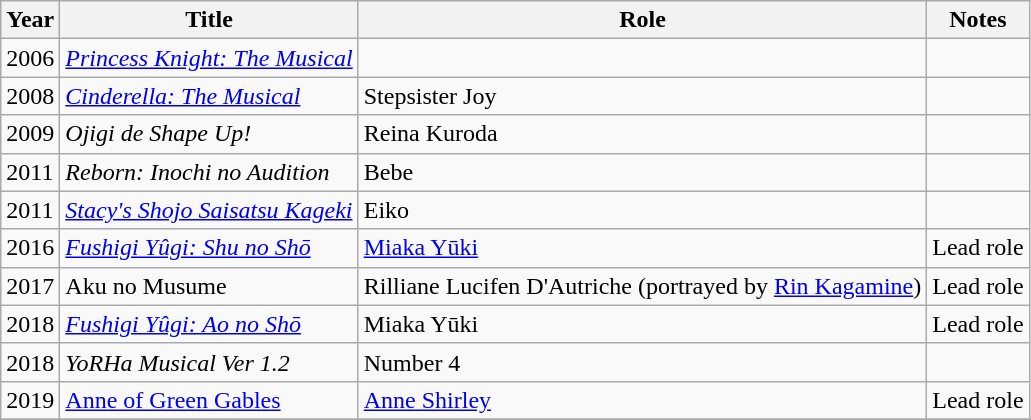<table class="wikitable sortable">
<tr>
<th>Year</th>
<th>Title</th>
<th>Role</th>
<th class="unsortable">Notes</th>
</tr>
<tr>
<td>2006</td>
<td><em><a href='#'>Princess Knight: The Musical</a></em></td>
<td></td>
<td></td>
</tr>
<tr>
<td>2008</td>
<td><em><a href='#'>Cinderella: The Musical</a></em></td>
<td>Stepsister Joy</td>
<td></td>
</tr>
<tr>
<td>2009</td>
<td><em>Ojigi de Shape Up!</em></td>
<td>Reina Kuroda</td>
<td></td>
</tr>
<tr>
<td>2011</td>
<td><em>Reborn: Inochi no Audition</em></td>
<td>Bebe</td>
<td></td>
</tr>
<tr>
<td>2011</td>
<td><em><a href='#'>Stacy's Shojo Saisatsu Kageki</a></em></td>
<td>Eiko</td>
<td></td>
</tr>
<tr>
<td>2016</td>
<td><em><a href='#'>Fushigi Yûgi: Shu no Shō</a></em></td>
<td><a href='#'>Miaka Yūki</a></td>
<td>Lead role</td>
</tr>
<tr>
<td>2017</td>
<td>Aku no Musume</td>
<td>Rilliane Lucifen D'Autriche (portrayed by <a href='#'>Rin Kagamine</a>)</td>
<td>Lead role</td>
</tr>
<tr>
<td>2018</td>
<td><em><a href='#'>Fushigi Yûgi: Ao no Shō</a></em></td>
<td>Miaka Yūki</td>
<td>Lead role</td>
</tr>
<tr>
<td>2018</td>
<td><em>YoRHa Musical Ver 1.2</em></td>
<td>Number 4</td>
<td></td>
</tr>
<tr>
<td>2019</td>
<td><a href='#'>Anne of Green Gables</a></td>
<td><a href='#'>Anne Shirley</a></td>
<td>Lead role</td>
</tr>
<tr>
</tr>
</table>
